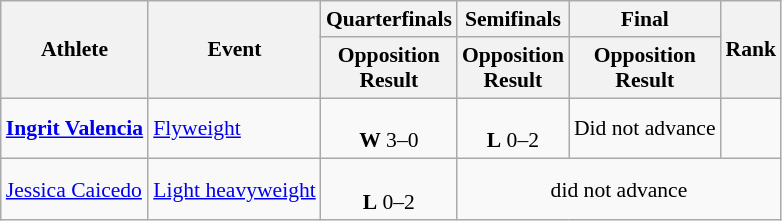<table class="wikitable" border="1" style="font-size:90%">
<tr>
<th rowspan=2>Athlete</th>
<th rowspan=2>Event</th>
<th>Quarterfinals</th>
<th>Semifinals</th>
<th>Final</th>
<th rowspan="2">Rank</th>
</tr>
<tr>
<th>Opposition<br>Result</th>
<th>Opposition<br>Result</th>
<th>Opposition<br>Result</th>
</tr>
<tr align=center>
<td align=left><strong><a href='#'>Ingrit Valencia</a></strong></td>
<td align=left><a href='#'>Flyweight</a></td>
<td><br><strong>W</strong> 3–0</td>
<td><br><strong>L</strong> 0–2</td>
<td>Did not advance</td>
<td></td>
</tr>
<tr align=center>
<td align=left><a href='#'>Jessica Caicedo</a></td>
<td align=left><a href='#'>Light heavyweight</a></td>
<td><br><strong>L</strong> 0–2</td>
<td colspan=3>did not advance</td>
</tr>
</table>
